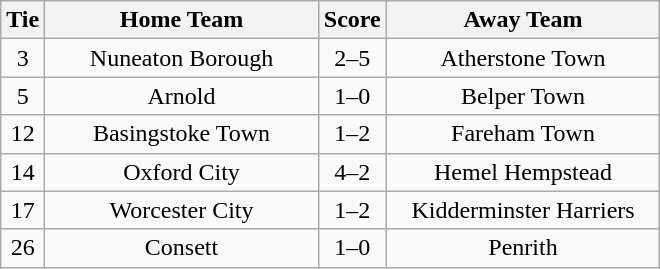<table class="wikitable" style="text-align:center;">
<tr>
<th width=20>Tie</th>
<th width=175>Home Team</th>
<th width=20>Score</th>
<th width=175>Away Team</th>
</tr>
<tr>
<td>3</td>
<td>Nuneaton Borough</td>
<td>2–5</td>
<td>Atherstone Town</td>
</tr>
<tr>
<td>5</td>
<td>Arnold</td>
<td>1–0</td>
<td>Belper Town</td>
</tr>
<tr>
<td>12</td>
<td>Basingstoke Town</td>
<td>1–2</td>
<td>Fareham Town</td>
</tr>
<tr>
<td>14</td>
<td>Oxford City</td>
<td>4–2</td>
<td>Hemel Hempstead</td>
</tr>
<tr>
<td>17</td>
<td>Worcester City</td>
<td>1–2</td>
<td>Kidderminster Harriers</td>
</tr>
<tr>
<td>26</td>
<td>Consett</td>
<td>1–0</td>
<td>Penrith</td>
</tr>
</table>
